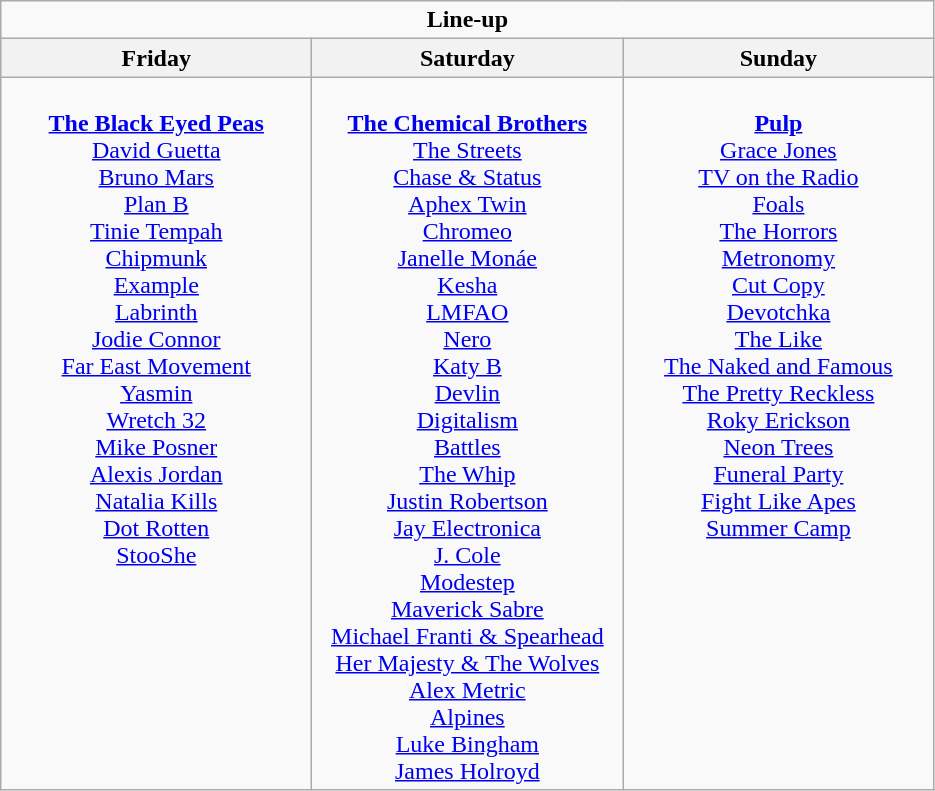<table class="wikitable">
<tr>
<td colspan="3" style="text-align:center;"><strong>Line-up</strong></td>
</tr>
<tr>
<th>Friday</th>
<th>Saturday</th>
<th>Sunday</th>
</tr>
<tr>
<td style="text-align:center; vertical-align:top; width:200px;"><br><strong><a href='#'>The Black Eyed Peas</a></strong>
<br><a href='#'>David Guetta</a>
<br><a href='#'>Bruno Mars</a>
<br><a href='#'>Plan B</a>
<br><a href='#'>Tinie Tempah</a>
<br><a href='#'>Chipmunk</a>
<br><a href='#'>Example</a>
<br><a href='#'>Labrinth</a>
<br><a href='#'>Jodie Connor</a>
<br><a href='#'>Far East Movement</a>
<br><a href='#'>Yasmin</a>
<br><a href='#'>Wretch 32</a>
<br><a href='#'>Mike Posner</a>
<br><a href='#'>Alexis Jordan</a>
<br><a href='#'>Natalia Kills</a>
<br><a href='#'>Dot Rotten</a>
<br><a href='#'>StooShe</a>
<br></td>
<td style="text-align:center; vertical-align:top; width:200px;"><br><strong><a href='#'>The Chemical Brothers</a></strong>
<br><a href='#'>The Streets</a>
<br><a href='#'>Chase & Status</a>
<br><a href='#'>Aphex Twin</a>
<br><a href='#'>Chromeo</a>
<br><a href='#'>Janelle Monáe</a>
<br><a href='#'>Kesha</a>
<br><a href='#'>LMFAO</a>
<br><a href='#'>Nero</a>
<br><a href='#'>Katy B</a>
<br><a href='#'>Devlin</a>
<br><a href='#'>Digitalism</a>
<br><a href='#'>Battles</a>
<br><a href='#'>The Whip</a>
<br><a href='#'>Justin Robertson</a>
<br><a href='#'>Jay Electronica</a>
<br><a href='#'>J. Cole</a>
<br><a href='#'>Modestep</a>
<br><a href='#'>Maverick Sabre</a>
<br><a href='#'>Michael Franti & Spearhead</a>
<br><a href='#'>Her Majesty & The Wolves</a>
<br><a href='#'>Alex Metric</a>
<br><a href='#'>Alpines</a>
<br><a href='#'>Luke Bingham</a>
<br><a href='#'>James Holroyd</a></td>
<td style="text-align:center; vertical-align:top; width:200px;"><br><strong><a href='#'>Pulp</a></strong>
<br><a href='#'>Grace Jones</a>
<br><a href='#'>TV on the Radio</a>
<br><a href='#'>Foals</a>
<br><a href='#'>The Horrors</a>
<br><a href='#'>Metronomy</a>
<br><a href='#'>Cut Copy</a>
<br><a href='#'>Devotchka</a>
<br><a href='#'>The Like</a>
<br><a href='#'>The Naked and Famous</a>
<br><a href='#'>The Pretty Reckless</a>
<br><a href='#'>Roky Erickson</a>
<br><a href='#'>Neon Trees</a>
<br><a href='#'>Funeral Party</a>
<br><a href='#'>Fight Like Apes</a>
<br><a href='#'>Summer Camp</a></td>
</tr>
</table>
